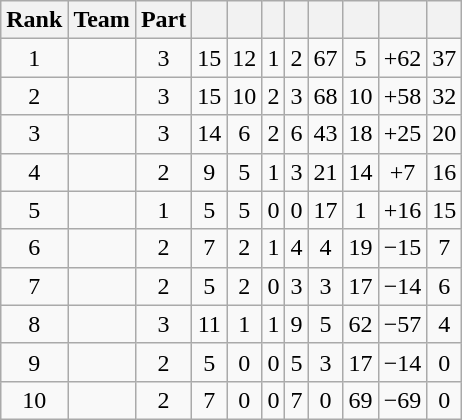<table class="wikitable sortable" style="text-align:center">
<tr>
<th>Rank</th>
<th>Team</th>
<th>Part</th>
<th></th>
<th></th>
<th></th>
<th></th>
<th></th>
<th></th>
<th></th>
<th></th>
</tr>
<tr>
<td>1</td>
<td style="text-align:left;"></td>
<td>3</td>
<td>15</td>
<td>12</td>
<td>1</td>
<td>2</td>
<td>67</td>
<td>5</td>
<td>+62</td>
<td>37</td>
</tr>
<tr>
<td>2</td>
<td style="text-align:left;"></td>
<td>3</td>
<td>15</td>
<td>10</td>
<td>2</td>
<td>3</td>
<td>68</td>
<td>10</td>
<td>+58</td>
<td>32</td>
</tr>
<tr>
<td>3</td>
<td style="text-align:left;"></td>
<td>3</td>
<td>14</td>
<td>6</td>
<td>2</td>
<td>6</td>
<td>43</td>
<td>18</td>
<td>+25</td>
<td>20</td>
</tr>
<tr>
<td>4</td>
<td style="text-align:left;"></td>
<td>2</td>
<td>9</td>
<td>5</td>
<td>1</td>
<td>3</td>
<td>21</td>
<td>14</td>
<td>+7</td>
<td>16</td>
</tr>
<tr>
<td>5</td>
<td style="text-align:left;"></td>
<td>1</td>
<td>5</td>
<td>5</td>
<td>0</td>
<td>0</td>
<td>17</td>
<td>1</td>
<td>+16</td>
<td>15</td>
</tr>
<tr>
<td>6</td>
<td style="text-align:left;"></td>
<td>2</td>
<td>7</td>
<td>2</td>
<td>1</td>
<td>4</td>
<td>4</td>
<td>19</td>
<td>−15</td>
<td>7</td>
</tr>
<tr>
<td>7</td>
<td style="text-align:left;"></td>
<td>2</td>
<td>5</td>
<td>2</td>
<td>0</td>
<td>3</td>
<td>3</td>
<td>17</td>
<td>−14</td>
<td>6</td>
</tr>
<tr>
<td>8</td>
<td style="text-align:left;"></td>
<td>3</td>
<td>11</td>
<td>1</td>
<td>1</td>
<td>9</td>
<td>5</td>
<td>62</td>
<td>−57</td>
<td>4</td>
</tr>
<tr>
<td>9</td>
<td style="text-align:left;"></td>
<td>2</td>
<td>5</td>
<td>0</td>
<td>0</td>
<td>5</td>
<td>3</td>
<td>17</td>
<td>−14</td>
<td>0</td>
</tr>
<tr>
<td>10</td>
<td style="text-align:left;"></td>
<td>2</td>
<td>7</td>
<td>0</td>
<td>0</td>
<td>7</td>
<td>0</td>
<td>69</td>
<td>−69</td>
<td>0</td>
</tr>
</table>
